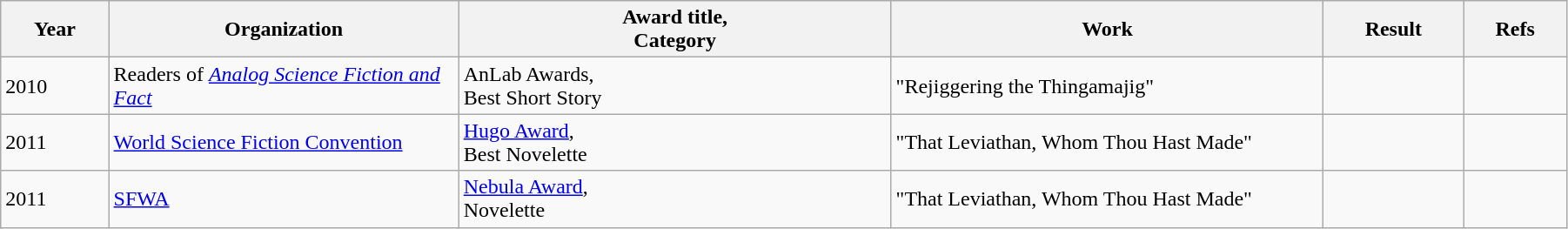<table class="wikitable" style="width:95%;" cellpadding="5">
<tr>
<th scope="col" style="width:30px;">Year</th>
<th scope="col" style="width:120px;">Organization</th>
<th scope="col" style="width:150px;">Award title,<br>Category</th>
<th scope="col" style="width:150px;">Work</th>
<th scope="col" style="width:10px;">Result</th>
<th scope="col" style="width:10px;">Refs<br></th>
</tr>
<tr>
<td>2010</td>
<td>Readers of <em><a href='#'>Analog Science Fiction and Fact</a></em></td>
<td>AnLab Awards,<br>Best Short Story</td>
<td>"Rejiggering the Thingamajig"</td>
<td></td>
<td></td>
</tr>
<tr>
<td>2011</td>
<td><a href='#'>World Science Fiction Convention</a></td>
<td><a href='#'>Hugo Award</a>,<br>Best Novelette</td>
<td>"That Leviathan, Whom Thou Hast Made"</td>
<td></td>
<td></td>
</tr>
<tr>
<td>2011</td>
<td><a href='#'>SFWA</a></td>
<td><a href='#'>Nebula Award</a>,<br>Novelette</td>
<td>"That Leviathan, Whom Thou Hast Made"</td>
<td></td>
<td></td>
</tr>
</table>
